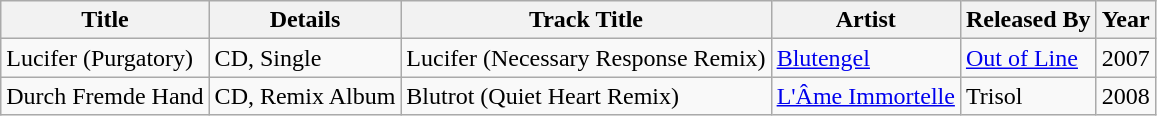<table class="wikitable">
<tr>
<th>Title</th>
<th>Details</th>
<th>Track Title</th>
<th>Artist</th>
<th>Released By</th>
<th>Year</th>
</tr>
<tr>
<td>Lucifer (Purgatory)</td>
<td>CD, Single</td>
<td>Lucifer (Necessary Response Remix)</td>
<td><a href='#'>Blutengel</a></td>
<td><a href='#'>Out of Line</a></td>
<td>2007</td>
</tr>
<tr>
<td>Durch Fremde Hand</td>
<td>CD, Remix Album</td>
<td>Blutrot (Quiet Heart Remix)</td>
<td><a href='#'>L'Âme Immortelle</a></td>
<td>Trisol</td>
<td>2008</td>
</tr>
</table>
